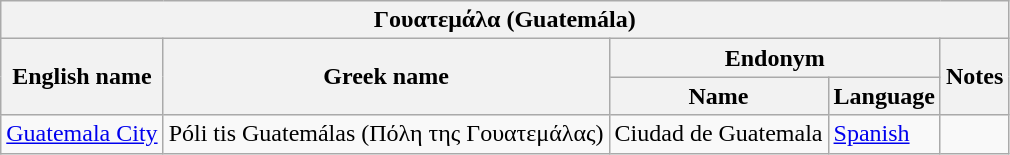<table class="wikitable sortable">
<tr>
<th colspan="5"> Γουατεμάλα (<strong>Guatemála</strong>)</th>
</tr>
<tr>
<th rowspan="2">English name</th>
<th rowspan="2">Greek name</th>
<th colspan="2">Endonym</th>
<th rowspan="2">Notes</th>
</tr>
<tr>
<th>Name</th>
<th>Language</th>
</tr>
<tr>
<td><a href='#'>Guatemala City</a></td>
<td>Póli tis Guatemálas (Πόλη της Γουατεμάλας)</td>
<td>Ciudad de Guatemala</td>
<td><a href='#'>Spanish</a></td>
<td></td>
</tr>
</table>
